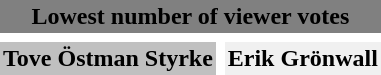<table cellpadding=2 cellspacing=6>
<tr style="background:grey;">
<td colspan="3" style="text-align:center;"><strong>Lowest number of viewer votes</strong></td>
</tr>
<tr>
<td style="background:silver;"><strong>Tove Östman Styrke</strong></td>
<td style="background:#f0f0f0;"><strong>Erik Grönwall </strong></td>
</tr>
</table>
